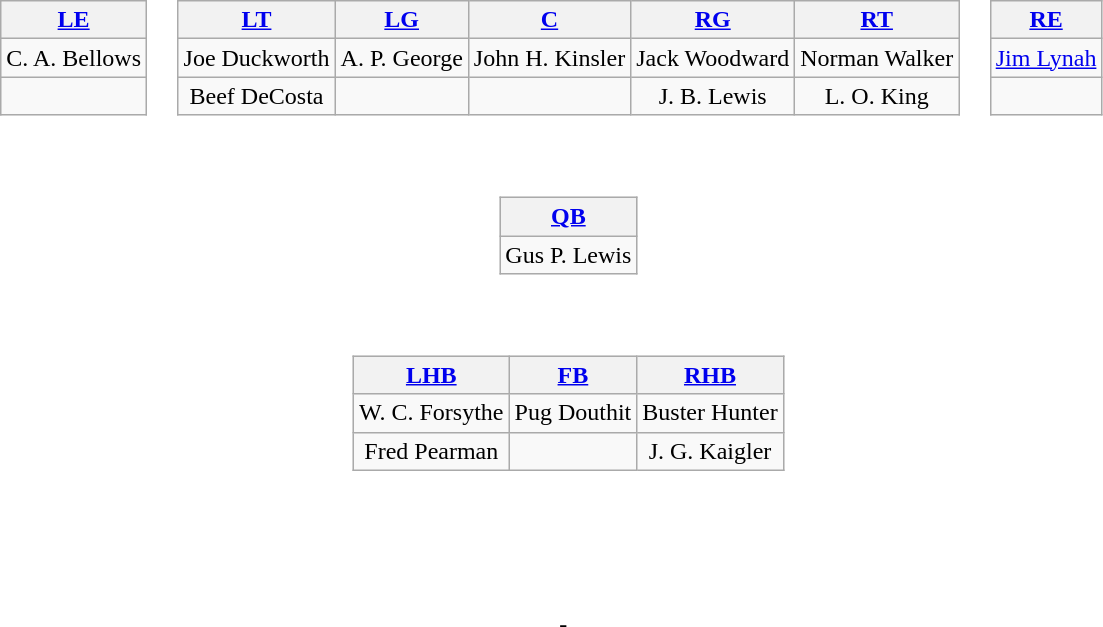<table>
<tr>
<td style="text-align:center;"><br><table style="width:100%">
<tr>
<td align="left"><br><table class="wikitable" style="text-align:center">
<tr>
<th><a href='#'>LE</a></th>
</tr>
<tr>
<td>C. A. Bellows</td>
</tr>
<tr>
<td> </td>
</tr>
</table>
</td>
<td><br><table class="wikitable" style="text-align:center">
<tr>
<th><a href='#'>LT</a></th>
<th><a href='#'>LG</a></th>
<th><a href='#'>C</a></th>
<th><a href='#'>RG</a></th>
<th><a href='#'>RT</a></th>
</tr>
<tr>
<td>Joe Duckworth</td>
<td>A. P. George</td>
<td>John H. Kinsler</td>
<td>Jack Woodward</td>
<td>Norman Walker</td>
</tr>
<tr>
<td>Beef DeCosta</td>
<td></td>
<td></td>
<td>J. B. Lewis</td>
<td>L. O. King</td>
</tr>
</table>
</td>
<td align="right"><br><table class="wikitable" style="text-align:center">
<tr>
<th><a href='#'>RE</a></th>
</tr>
<tr>
<td><a href='#'>Jim Lynah</a></td>
</tr>
<tr>
<td> </td>
</tr>
</table>
</td>
</tr>
<tr>
<td></td>
<td align="center"><br><table class="wikitable" style="text-align:center">
<tr>
<th><a href='#'>QB</a></th>
</tr>
<tr>
<td>Gus P. Lewis</td>
</tr>
</table>
</td>
</tr>
<tr>
<td></td>
<td align="center"><br><table class="wikitable" style="text-align:center">
<tr>
<th><a href='#'>LHB</a></th>
<th><a href='#'>FB</a></th>
<th><a href='#'>RHB</a></th>
</tr>
<tr>
<td>W. C. Forsythe</td>
<td>Pug Douthit</td>
<td>Buster Hunter</td>
</tr>
<tr>
<td>Fred Pearman</td>
<td></td>
<td>J. G. Kaigler</td>
</tr>
</table>
</td>
</tr>
</table>
</td>
</tr>
<tr>
<td style="height:3em"></td>
</tr>
<tr>
<td style="text-align:center;"><br>-</td>
</tr>
</table>
